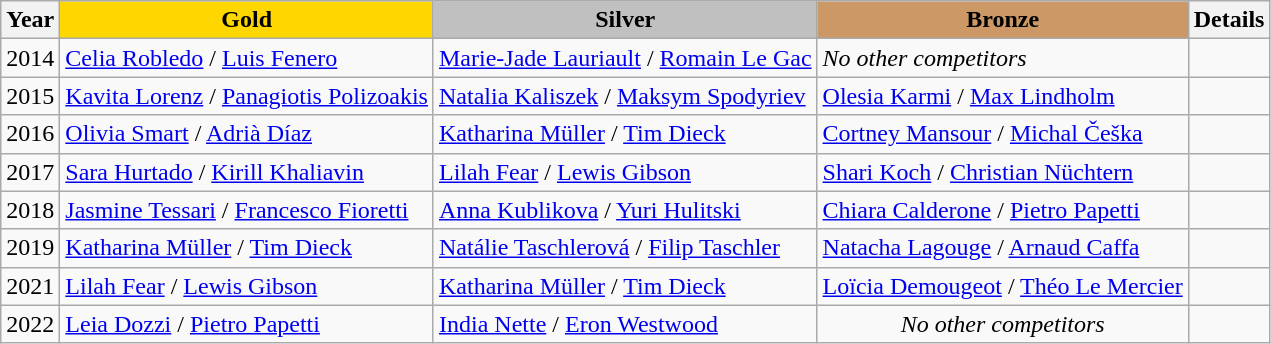<table class="wikitable">
<tr>
<th>Year</th>
<td align=center bgcolor=gold><strong>Gold</strong></td>
<td align=center bgcolor=silver><strong>Silver</strong></td>
<td align=center bgcolor=cc9966><strong>Bronze</strong></td>
<th>Details</th>
</tr>
<tr>
<td>2014</td>
<td> <a href='#'>Celia Robledo</a> / <a href='#'>Luis Fenero</a></td>
<td> <a href='#'>Marie-Jade Lauriault</a> / <a href='#'>Romain Le Gac</a></td>
<td><em>No other competitors</em></td>
<td></td>
</tr>
<tr>
<td>2015</td>
<td> <a href='#'>Kavita Lorenz</a> / <a href='#'>Panagiotis Polizoakis</a></td>
<td> <a href='#'>Natalia Kaliszek</a> / <a href='#'>Maksym Spodyriev</a></td>
<td> <a href='#'>Olesia Karmi</a> / <a href='#'>Max Lindholm</a></td>
<td></td>
</tr>
<tr>
<td>2016</td>
<td> <a href='#'>Olivia Smart</a> / <a href='#'>Adrià Díaz</a></td>
<td> <a href='#'>Katharina Müller</a> / <a href='#'>Tim Dieck</a></td>
<td> <a href='#'>Cortney Mansour</a> / <a href='#'>Michal Češka</a></td>
<td></td>
</tr>
<tr>
<td>2017</td>
<td> <a href='#'>Sara Hurtado</a> / <a href='#'>Kirill Khaliavin</a></td>
<td> <a href='#'>Lilah Fear</a> / <a href='#'>Lewis Gibson</a></td>
<td> <a href='#'>Shari Koch</a> / <a href='#'>Christian Nüchtern</a></td>
<td></td>
</tr>
<tr>
<td>2018</td>
<td> <a href='#'>Jasmine Tessari</a> / <a href='#'>Francesco Fioretti</a></td>
<td> <a href='#'>Anna Kublikova</a> / <a href='#'>Yuri Hulitski</a></td>
<td> <a href='#'>Chiara Calderone</a> / <a href='#'>Pietro Papetti</a></td>
<td></td>
</tr>
<tr>
<td>2019</td>
<td> <a href='#'>Katharina Müller</a> / <a href='#'>Tim Dieck</a></td>
<td> <a href='#'>Natálie Taschlerová</a> / <a href='#'>Filip Taschler</a></td>
<td> <a href='#'>Natacha Lagouge</a> / <a href='#'>Arnaud Caffa</a></td>
<td></td>
</tr>
<tr>
<td>2021</td>
<td> <a href='#'>Lilah Fear</a> / <a href='#'>Lewis Gibson</a></td>
<td> <a href='#'>Katharina Müller</a> / <a href='#'>Tim Dieck</a></td>
<td> <a href='#'>Loïcia Demougeot</a> / <a href='#'>Théo Le Mercier</a></td>
<td></td>
</tr>
<tr>
<td>2022</td>
<td> <a href='#'>Leia Dozzi</a> / <a href='#'>Pietro Papetti</a></td>
<td> <a href='#'>India Nette</a> / <a href='#'>Eron Westwood</a></td>
<td align="center"><em>No other competitors</em></td>
<td></td>
</tr>
</table>
